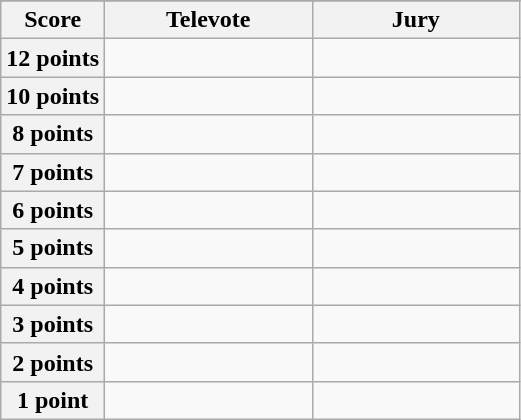<table class="wikitable">
<tr>
</tr>
<tr>
<th scope="col" width="20%">Score</th>
<th scope="col" width="40%">Televote</th>
<th scope="col" width="40%">Jury</th>
</tr>
<tr>
<th scope="row">12 points</th>
<td></td>
<td></td>
</tr>
<tr>
<th scope="row">10 points</th>
<td></td>
<td></td>
</tr>
<tr>
<th scope="row">8 points</th>
<td></td>
<td></td>
</tr>
<tr>
<th scope="row">7 points</th>
<td></td>
<td></td>
</tr>
<tr>
<th scope="row">6 points</th>
<td></td>
<td></td>
</tr>
<tr>
<th scope="row">5 points</th>
<td></td>
<td></td>
</tr>
<tr>
<th scope="row">4 points</th>
<td></td>
<td></td>
</tr>
<tr>
<th scope="row">3 points</th>
<td></td>
<td></td>
</tr>
<tr>
<th scope="row">2 points</th>
<td></td>
<td></td>
</tr>
<tr>
<th scope="row">1 point</th>
<td></td>
<td></td>
</tr>
</table>
